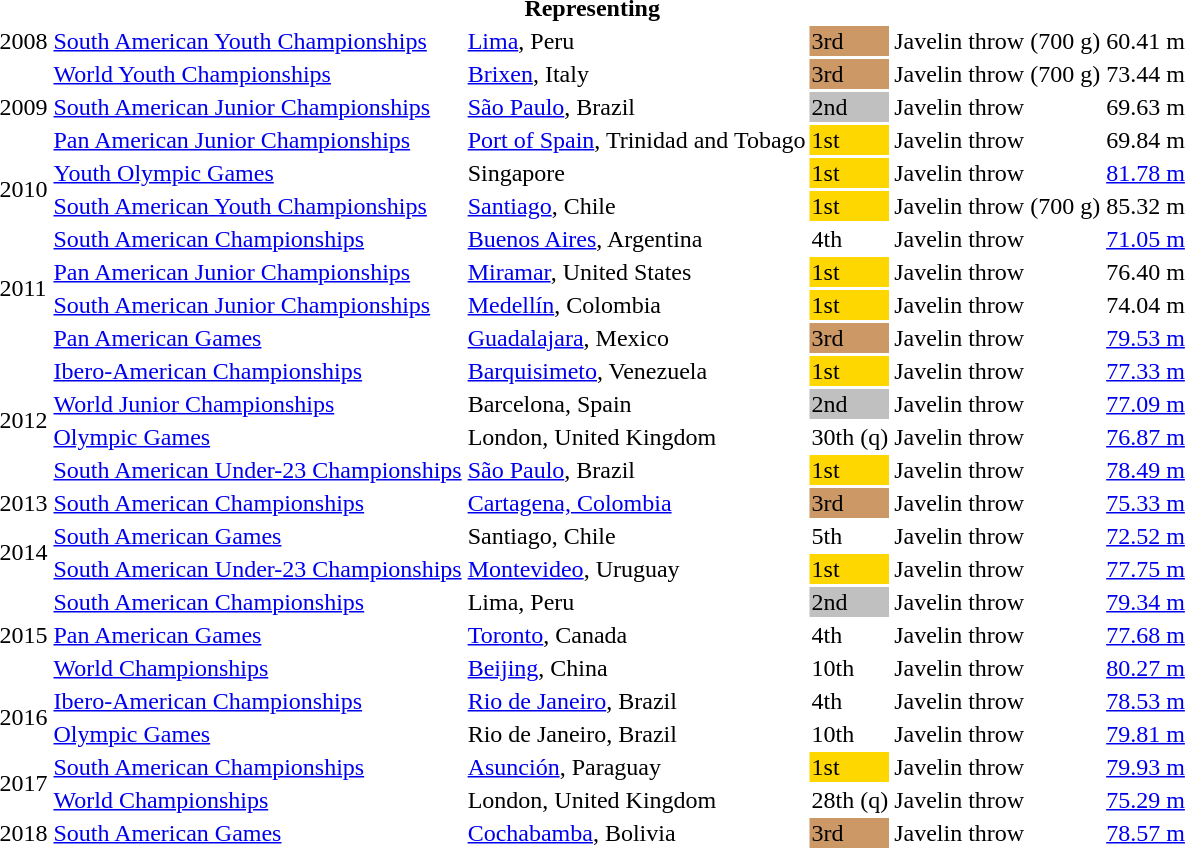<table>
<tr>
<th colspan="6">Representing </th>
</tr>
<tr>
<td>2008</td>
<td><a href='#'>South American Youth Championships</a></td>
<td><a href='#'>Lima</a>, Peru</td>
<td bgcolor=cc9966>3rd</td>
<td>Javelin throw (700 g)</td>
<td>60.41 m</td>
</tr>
<tr>
<td rowspan=3>2009</td>
<td><a href='#'>World Youth Championships</a></td>
<td><a href='#'>Brixen</a>, Italy</td>
<td bgcolor=cc9966>3rd</td>
<td>Javelin throw (700 g)</td>
<td>73.44 m</td>
</tr>
<tr>
<td><a href='#'>South American Junior Championships</a></td>
<td><a href='#'>São Paulo</a>, Brazil</td>
<td bgcolor=silver>2nd</td>
<td>Javelin throw</td>
<td>69.63 m</td>
</tr>
<tr>
<td><a href='#'>Pan American Junior Championships</a></td>
<td><a href='#'>Port of Spain</a>, Trinidad and Tobago</td>
<td bgcolor=gold>1st</td>
<td>Javelin throw</td>
<td>69.84 m</td>
</tr>
<tr>
<td rowspan=2>2010</td>
<td><a href='#'>Youth Olympic Games</a></td>
<td>Singapore</td>
<td bgcolor=gold>1st</td>
<td>Javelin throw</td>
<td><a href='#'>81.78 m</a></td>
</tr>
<tr>
<td><a href='#'>South American Youth Championships</a></td>
<td><a href='#'>Santiago</a>, Chile</td>
<td bgcolor=gold>1st</td>
<td>Javelin throw (700 g)</td>
<td>85.32 m</td>
</tr>
<tr>
<td rowspan=4>2011</td>
<td><a href='#'>South American Championships</a></td>
<td><a href='#'>Buenos Aires</a>, Argentina</td>
<td>4th</td>
<td>Javelin throw</td>
<td><a href='#'>71.05 m</a></td>
</tr>
<tr>
<td><a href='#'>Pan American Junior Championships</a></td>
<td><a href='#'>Miramar</a>, United States</td>
<td bgcolor=gold>1st</td>
<td>Javelin throw</td>
<td>76.40 m</td>
</tr>
<tr>
<td><a href='#'>South American Junior Championships</a></td>
<td><a href='#'>Medellín</a>, Colombia</td>
<td bgcolor=gold>1st</td>
<td>Javelin throw</td>
<td>74.04 m</td>
</tr>
<tr>
<td><a href='#'>Pan American Games</a></td>
<td><a href='#'>Guadalajara</a>, Mexico</td>
<td bgcolor=cc9966>3rd</td>
<td>Javelin throw</td>
<td><a href='#'>79.53 m</a></td>
</tr>
<tr>
<td rowspan=4>2012</td>
<td><a href='#'>Ibero-American Championships</a></td>
<td><a href='#'>Barquisimeto</a>, Venezuela</td>
<td bgcolor=gold>1st</td>
<td>Javelin throw</td>
<td><a href='#'>77.33 m</a></td>
</tr>
<tr>
<td><a href='#'>World Junior Championships</a></td>
<td>Barcelona, Spain</td>
<td bgcolor=silver>2nd</td>
<td>Javelin throw</td>
<td><a href='#'>77.09 m</a></td>
</tr>
<tr>
<td><a href='#'>Olympic Games</a></td>
<td>London, United Kingdom</td>
<td>30th (q)</td>
<td>Javelin throw</td>
<td><a href='#'>76.87 m</a></td>
</tr>
<tr>
<td><a href='#'>South American Under-23 Championships</a></td>
<td><a href='#'>São Paulo</a>, Brazil</td>
<td bgcolor=gold>1st</td>
<td>Javelin throw</td>
<td><a href='#'>78.49 m</a></td>
</tr>
<tr>
<td>2013</td>
<td><a href='#'>South American Championships</a></td>
<td><a href='#'>Cartagena, Colombia</a></td>
<td bgcolor=cc9966>3rd</td>
<td>Javelin throw</td>
<td><a href='#'>75.33 m</a></td>
</tr>
<tr>
<td rowspan=2>2014</td>
<td><a href='#'>South American Games</a></td>
<td>Santiago, Chile</td>
<td>5th</td>
<td>Javelin throw</td>
<td><a href='#'>72.52 m</a></td>
</tr>
<tr>
<td><a href='#'>South American Under-23 Championships</a></td>
<td><a href='#'>Montevideo</a>, Uruguay</td>
<td bgcolor=gold>1st</td>
<td>Javelin throw</td>
<td><a href='#'>77.75 m</a></td>
</tr>
<tr>
<td rowspan=3>2015</td>
<td><a href='#'>South American Championships</a></td>
<td>Lima, Peru</td>
<td bgcolor=silver>2nd</td>
<td>Javelin throw</td>
<td><a href='#'>79.34 m</a></td>
</tr>
<tr>
<td><a href='#'>Pan American Games</a></td>
<td><a href='#'>Toronto</a>, Canada</td>
<td>4th</td>
<td>Javelin throw</td>
<td><a href='#'>77.68 m</a></td>
</tr>
<tr>
<td><a href='#'>World Championships</a></td>
<td><a href='#'>Beijing</a>, China</td>
<td>10th</td>
<td>Javelin throw</td>
<td><a href='#'>80.27 m</a></td>
</tr>
<tr>
<td rowspan=2>2016</td>
<td><a href='#'>Ibero-American Championships</a></td>
<td><a href='#'>Rio de Janeiro</a>, Brazil</td>
<td>4th</td>
<td>Javelin throw</td>
<td><a href='#'>78.53 m</a></td>
</tr>
<tr>
<td><a href='#'>Olympic Games</a></td>
<td>Rio de Janeiro, Brazil</td>
<td>10th</td>
<td>Javelin throw</td>
<td><a href='#'>79.81 m</a></td>
</tr>
<tr>
<td rowspan=2>2017</td>
<td><a href='#'>South American Championships</a></td>
<td><a href='#'>Asunción</a>, Paraguay</td>
<td bgcolor=gold>1st</td>
<td>Javelin throw</td>
<td><a href='#'>79.93 m</a></td>
</tr>
<tr>
<td><a href='#'>World Championships</a></td>
<td>London, United Kingdom</td>
<td>28th (q)</td>
<td>Javelin throw</td>
<td><a href='#'>75.29 m</a></td>
</tr>
<tr>
<td>2018</td>
<td><a href='#'>South American Games</a></td>
<td><a href='#'>Cochabamba</a>, Bolivia</td>
<td bgcolor=cc9966>3rd</td>
<td>Javelin throw</td>
<td><a href='#'>78.57 m</a></td>
</tr>
</table>
